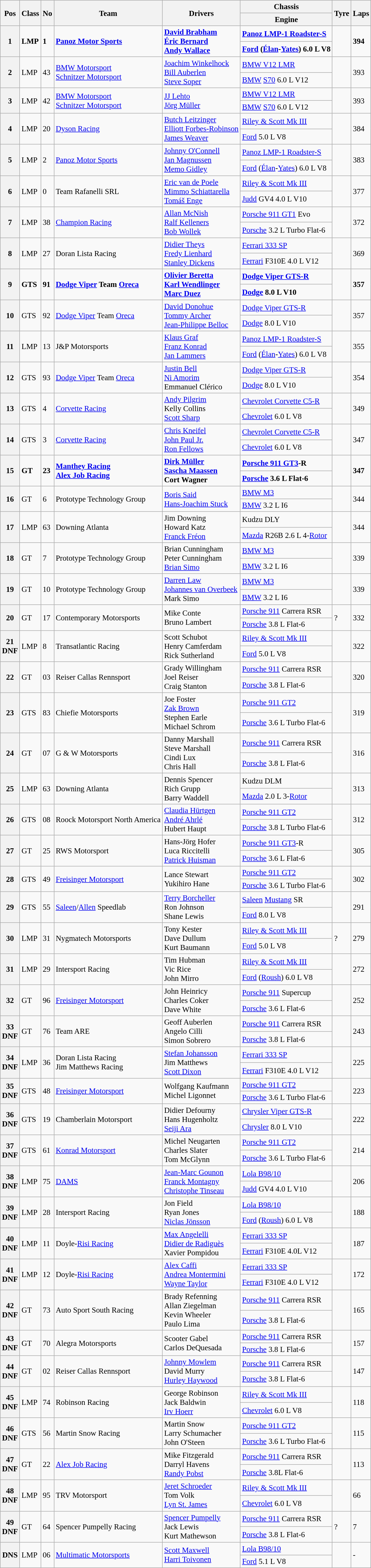<table class="wikitable" style="font-size: 95%;">
<tr>
<th rowspan=2>Pos</th>
<th rowspan=2>Class</th>
<th rowspan=2>No</th>
<th rowspan=2>Team</th>
<th rowspan=2>Drivers</th>
<th>Chassis</th>
<th rowspan=2>Tyre</th>
<th rowspan=2>Laps</th>
</tr>
<tr>
<th>Engine</th>
</tr>
<tr style="font-weight:bold">
<th rowspan=2>1</th>
<td rowspan=2>LMP</td>
<td rowspan=2>1</td>
<td rowspan=2> <a href='#'>Panoz Motor Sports</a></td>
<td rowspan=2> <a href='#'>David Brabham</a><br> <a href='#'>Éric Bernard</a><br> <a href='#'>Andy Wallace</a></td>
<td><a href='#'>Panoz LMP-1 Roadster-S</a></td>
<td rowspan=2></td>
<td rowspan=2>394</td>
</tr>
<tr style="font-weight:bold">
<td><a href='#'>Ford</a> (<a href='#'>Élan</a>-<a href='#'>Yates</a>) 6.0 L V8</td>
</tr>
<tr>
<th rowspan=2>2</th>
<td rowspan=2>LMP</td>
<td rowspan=2>43</td>
<td rowspan=2> <a href='#'>BMW Motorsport</a><br> <a href='#'>Schnitzer Motorsport</a></td>
<td rowspan=2> <a href='#'>Joachim Winkelhock</a><br> <a href='#'>Bill Auberlen</a><br> <a href='#'>Steve Soper</a></td>
<td><a href='#'>BMW V12 LMR</a></td>
<td rowspan=2></td>
<td rowspan=2>393</td>
</tr>
<tr>
<td><a href='#'>BMW</a> <a href='#'>S70</a> 6.0 L V12</td>
</tr>
<tr>
<th rowspan=2>3</th>
<td rowspan=2>LMP</td>
<td rowspan=2>42</td>
<td rowspan=2> <a href='#'>BMW Motorsport</a><br> <a href='#'>Schnitzer Motorsport</a></td>
<td rowspan=2> <a href='#'>JJ Lehto</a><br> <a href='#'>Jörg Müller</a></td>
<td><a href='#'>BMW V12 LMR</a></td>
<td rowspan=2></td>
<td rowspan=2>393</td>
</tr>
<tr>
<td><a href='#'>BMW</a> <a href='#'>S70</a> 6.0 L V12</td>
</tr>
<tr>
<th rowspan=2>4</th>
<td rowspan=2>LMP</td>
<td rowspan=2>20</td>
<td rowspan=2> <a href='#'>Dyson Racing</a></td>
<td rowspan=2> <a href='#'>Butch Leitzinger</a><br> <a href='#'>Elliott Forbes-Robinson</a><br> <a href='#'>James Weaver</a></td>
<td><a href='#'>Riley & Scott Mk III</a></td>
<td rowspan=2></td>
<td rowspan=2>384</td>
</tr>
<tr>
<td><a href='#'>Ford</a> 5.0 L V8</td>
</tr>
<tr>
<th rowspan=2>5</th>
<td rowspan=2>LMP</td>
<td rowspan=2>2</td>
<td rowspan=2> <a href='#'>Panoz Motor Sports</a></td>
<td rowspan=2> <a href='#'>Johnny O'Connell</a><br> <a href='#'>Jan Magnussen</a><br> <a href='#'>Memo Gidley</a></td>
<td><a href='#'>Panoz LMP-1 Roadster-S</a></td>
<td rowspan=2></td>
<td rowspan=2>383</td>
</tr>
<tr>
<td><a href='#'>Ford</a> (<a href='#'>Élan</a>-<a href='#'>Yates</a>) 6.0 L V8</td>
</tr>
<tr>
<th rowspan=2>6</th>
<td rowspan=2>LMP</td>
<td rowspan=2>0</td>
<td rowspan=2> Team Rafanelli SRL</td>
<td rowspan=2> <a href='#'>Eric van de Poele</a><br> <a href='#'>Mimmo Schiattarella</a><br> <a href='#'>Tomáš Enge</a></td>
<td><a href='#'>Riley & Scott Mk III</a></td>
<td rowspan=2></td>
<td rowspan=2>377</td>
</tr>
<tr>
<td><a href='#'>Judd</a> GV4 4.0 L V10</td>
</tr>
<tr>
<th rowspan=2>7</th>
<td rowspan=2>LMP</td>
<td rowspan=2>38</td>
<td rowspan=2> <a href='#'>Champion Racing</a></td>
<td rowspan=2> <a href='#'>Allan McNish</a><br> <a href='#'>Ralf Kelleners</a><br> <a href='#'>Bob Wollek</a></td>
<td><a href='#'>Porsche 911 GT1</a> Evo</td>
<td rowspan=2></td>
<td rowspan=2>372</td>
</tr>
<tr>
<td><a href='#'>Porsche</a> 3.2 L Turbo Flat-6</td>
</tr>
<tr>
<th rowspan=2>8</th>
<td rowspan=2>LMP</td>
<td rowspan=2>27</td>
<td rowspan=2> Doran Lista Racing</td>
<td rowspan=2> <a href='#'>Didier Theys</a><br> <a href='#'>Fredy Lienhard</a><br> <a href='#'>Stanley Dickens</a></td>
<td><a href='#'>Ferrari 333 SP</a></td>
<td rowspan=2></td>
<td rowspan=2>369</td>
</tr>
<tr>
<td><a href='#'>Ferrari</a> F310E 4.0 L V12</td>
</tr>
<tr style="font-weight:bold">
<th rowspan=2>9</th>
<td rowspan=2>GTS</td>
<td rowspan=2>91</td>
<td rowspan=2> <a href='#'>Dodge Viper</a> Team <a href='#'>Oreca</a></td>
<td rowspan=2> <a href='#'>Olivier Beretta</a><br> <a href='#'>Karl Wendlinger</a><br> <a href='#'>Marc Duez</a></td>
<td><a href='#'>Dodge Viper GTS-R</a></td>
<td rowspan=2></td>
<td rowspan=2>357</td>
</tr>
<tr style="font-weight:bold">
<td><a href='#'>Dodge</a> 8.0 L V10</td>
</tr>
<tr>
<th rowspan=2>10</th>
<td rowspan=2>GTS</td>
<td rowspan=2>92</td>
<td rowspan=2> <a href='#'>Dodge Viper</a> Team <a href='#'>Oreca</a></td>
<td rowspan=2> <a href='#'>David Donohue</a><br> <a href='#'>Tommy Archer</a><br> <a href='#'>Jean-Philippe Belloc</a></td>
<td><a href='#'>Dodge Viper GTS-R</a></td>
<td rowspan=2></td>
<td rowspan=2>357</td>
</tr>
<tr>
<td><a href='#'>Dodge</a> 8.0 L V10</td>
</tr>
<tr>
<th rowspan=2>11</th>
<td rowspan=2>LMP</td>
<td rowspan=2>13</td>
<td rowspan=2> J&P Motorsports</td>
<td rowspan=2> <a href='#'>Klaus Graf</a><br> <a href='#'>Franz Konrad</a><br> <a href='#'>Jan Lammers</a></td>
<td><a href='#'>Panoz LMP-1 Roadster-S</a></td>
<td rowspan=2></td>
<td rowspan=2>355</td>
</tr>
<tr>
<td><a href='#'>Ford</a> (<a href='#'>Élan</a>-<a href='#'>Yates</a>) 6.0 L V8</td>
</tr>
<tr>
<th rowspan=2>12</th>
<td rowspan=2>GTS</td>
<td rowspan=2>93</td>
<td rowspan=2> <a href='#'>Dodge Viper</a> Team <a href='#'>Oreca</a></td>
<td rowspan=2> <a href='#'>Justin Bell</a><br> <a href='#'>Ni Amorim</a><br> Emmanuel Clérico</td>
<td><a href='#'>Dodge Viper GTS-R</a></td>
<td rowspan=2></td>
<td rowspan=2>354</td>
</tr>
<tr>
<td><a href='#'>Dodge</a> 8.0 L V10</td>
</tr>
<tr>
<th rowspan=2>13</th>
<td rowspan=2>GTS</td>
<td rowspan=2>4</td>
<td rowspan=2> <a href='#'>Corvette Racing</a></td>
<td rowspan=2> <a href='#'>Andy Pilgrim</a><br> Kelly Collins<br> <a href='#'>Scott Sharp</a></td>
<td><a href='#'>Chevrolet Corvette C5-R</a></td>
<td rowspan=2></td>
<td rowspan=2>349</td>
</tr>
<tr>
<td><a href='#'>Chevrolet</a> 6.0 L V8</td>
</tr>
<tr>
<th rowspan=2>14</th>
<td rowspan=2>GTS</td>
<td rowspan=2>3</td>
<td rowspan=2> <a href='#'>Corvette Racing</a></td>
<td rowspan=2> <a href='#'>Chris Kneifel</a><br> <a href='#'>John Paul Jr.</a><br> <a href='#'>Ron Fellows</a></td>
<td><a href='#'>Chevrolet Corvette C5-R</a></td>
<td rowspan=2></td>
<td rowspan=2>347</td>
</tr>
<tr>
<td><a href='#'>Chevrolet</a> 6.0 L V8</td>
</tr>
<tr style="font-weight:bold">
<th rowspan=2>15</th>
<td rowspan=2>GT</td>
<td rowspan=2>23</td>
<td rowspan=2> <a href='#'>Manthey Racing</a><br> <a href='#'>Alex Job Racing</a></td>
<td rowspan=2> <a href='#'>Dirk Müller</a><br> <a href='#'>Sascha Maassen</a><br> Cort Wagner</td>
<td><a href='#'>Porsche 911 GT3</a>-R</td>
<td rowspan=2></td>
<td rowspan=2>347</td>
</tr>
<tr style="font-weight:bold">
<td><a href='#'>Porsche</a> 3.6 L Flat-6</td>
</tr>
<tr>
<th rowspan=2>16</th>
<td rowspan=2>GT</td>
<td rowspan=2>6</td>
<td rowspan=2> Prototype Technology Group</td>
<td rowspan=2> <a href='#'>Boris Said</a><br> <a href='#'>Hans-Joachim Stuck</a></td>
<td><a href='#'>BMW M3</a></td>
<td rowspan=2></td>
<td rowspan=2>344</td>
</tr>
<tr>
<td><a href='#'>BMW</a> 3.2 L I6</td>
</tr>
<tr>
<th rowspan=2>17</th>
<td rowspan=2>LMP</td>
<td rowspan=2>63</td>
<td rowspan=2> Downing Atlanta</td>
<td rowspan=2> Jim Downing<br> Howard Katz<br> <a href='#'>Franck Fréon</a></td>
<td>Kudzu DLY</td>
<td rowspan=2></td>
<td rowspan=2>344</td>
</tr>
<tr>
<td><a href='#'>Mazda</a> R26B 2.6 L 4-<a href='#'>Rotor</a></td>
</tr>
<tr>
<th rowspan=2>18</th>
<td rowspan=2>GT</td>
<td rowspan=2>7</td>
<td rowspan=2> Prototype Technology Group</td>
<td rowspan=2> Brian Cunningham<br> Peter Cunningham<br> <a href='#'>Brian Simo</a></td>
<td><a href='#'>BMW M3</a></td>
<td rowspan=2></td>
<td rowspan=2>339</td>
</tr>
<tr>
<td><a href='#'>BMW</a> 3.2 L I6</td>
</tr>
<tr>
<th rowspan=2>19</th>
<td rowspan=2>GT</td>
<td rowspan=2>10</td>
<td rowspan=2> Prototype Technology Group</td>
<td rowspan=2> <a href='#'>Darren Law</a><br> <a href='#'>Johannes van Overbeek</a><br> Mark Simo</td>
<td><a href='#'>BMW M3</a></td>
<td rowspan=2></td>
<td rowspan=2>339</td>
</tr>
<tr>
<td><a href='#'>BMW</a> 3.2 L I6</td>
</tr>
<tr>
<th rowspan=2>20</th>
<td rowspan=2>GT</td>
<td rowspan=2>17</td>
<td rowspan=2> Contemporary Motorsports</td>
<td rowspan=2> Mike Conte<br> Bruno Lambert</td>
<td><a href='#'>Porsche 911</a> Carrera RSR</td>
<td rowspan=2>?</td>
<td rowspan=2>332</td>
</tr>
<tr>
<td><a href='#'>Porsche</a> 3.8 L Flat-6</td>
</tr>
<tr>
<th rowspan=2>21<br>DNF</th>
<td rowspan=2>LMP</td>
<td rowspan=2>8</td>
<td rowspan=2> Transatlantic Racing</td>
<td rowspan=2> Scott Schubot<br> Henry Camferdam<br> Rick Sutherland</td>
<td><a href='#'>Riley & Scott Mk III</a></td>
<td rowspan=2></td>
<td rowspan=2>322</td>
</tr>
<tr>
<td><a href='#'>Ford</a> 5.0 L V8</td>
</tr>
<tr>
<th rowspan=2>22</th>
<td rowspan=2>GT</td>
<td rowspan=2>03</td>
<td rowspan=2> Reiser Callas Rennsport</td>
<td rowspan=2> Grady Willingham<br> Joel Reiser<br> Craig Stanton</td>
<td><a href='#'>Porsche 911</a> Carrera RSR</td>
<td rowspan=2></td>
<td rowspan=2>320</td>
</tr>
<tr>
<td><a href='#'>Porsche</a> 3.8 L Flat-6</td>
</tr>
<tr>
<th rowspan=2>23</th>
<td rowspan=2>GTS</td>
<td rowspan=2>83</td>
<td rowspan=2> Chiefie Motorsports</td>
<td rowspan=2> Joe Foster<br> <a href='#'>Zak Brown</a><br> Stephen Earle<br> Michael Schrom</td>
<td><a href='#'>Porsche 911 GT2</a></td>
<td rowspan=2></td>
<td rowspan=2>319</td>
</tr>
<tr>
<td><a href='#'>Porsche</a> 3.6 L Turbo Flat-6</td>
</tr>
<tr>
<th rowspan=2>24</th>
<td rowspan=2>GT</td>
<td rowspan=2>07</td>
<td rowspan=2> G & W Motorsports</td>
<td rowspan=2> Danny Marshall<br> Steve Marshall<br> Cindi Lux<br> Chris Hall</td>
<td><a href='#'>Porsche 911</a> Carrera RSR</td>
<td rowspan=2></td>
<td rowspan=2>316</td>
</tr>
<tr>
<td><a href='#'>Porsche</a> 3.8 L Flat-6</td>
</tr>
<tr>
<th rowspan=2>25</th>
<td rowspan=2>LMP</td>
<td rowspan=2>63</td>
<td rowspan=2> Downing Atlanta</td>
<td rowspan=2> Dennis Spencer<br> Rich Grupp<br> Barry Waddell</td>
<td>Kudzu DLM</td>
<td rowspan=2></td>
<td rowspan=2>313</td>
</tr>
<tr>
<td><a href='#'>Mazda</a> 2.0 L 3-<a href='#'>Rotor</a></td>
</tr>
<tr>
<th rowspan=2>26</th>
<td rowspan=2>GTS</td>
<td rowspan=2>08</td>
<td rowspan=2> Roock Motorsport North America</td>
<td rowspan=2> <a href='#'>Claudia Hürtgen</a><br> <a href='#'>André Ahrlé</a><br> Hubert Haupt</td>
<td><a href='#'>Porsche 911 GT2</a></td>
<td rowspan=2></td>
<td rowspan=2>312</td>
</tr>
<tr>
<td><a href='#'>Porsche</a> 3.8 L Turbo Flat-6</td>
</tr>
<tr>
<th rowspan=2>27</th>
<td rowspan=2>GT</td>
<td rowspan=2>25</td>
<td rowspan=2> RWS Motorsport</td>
<td rowspan=2> Hans-Jörg Hofer<br> Luca Riccitelli<br> <a href='#'>Patrick Huisman</a></td>
<td><a href='#'>Porsche 911 GT3</a>-R</td>
<td rowspan=2></td>
<td rowspan=2>305</td>
</tr>
<tr>
<td><a href='#'>Porsche</a> 3.6 L Flat-6</td>
</tr>
<tr>
<th rowspan=2>28</th>
<td rowspan=2>GTS</td>
<td rowspan=2>49</td>
<td rowspan=2> <a href='#'>Freisinger Motorsport</a></td>
<td rowspan=2> Lance Stewart<br> Yukihiro Hane</td>
<td><a href='#'>Porsche 911 GT2</a></td>
<td rowspan=2></td>
<td rowspan=2>302</td>
</tr>
<tr>
<td><a href='#'>Porsche</a> 3.6 L Turbo Flat-6</td>
</tr>
<tr>
<th rowspan=2>29</th>
<td rowspan=2>GTS</td>
<td rowspan=2>55</td>
<td rowspan=2> <a href='#'>Saleen</a>/<a href='#'>Allen</a> Speedlab</td>
<td rowspan=2> <a href='#'>Terry Borcheller</a><br> Ron Johnson<br> Shane Lewis</td>
<td><a href='#'>Saleen</a> <a href='#'>Mustang</a> SR</td>
<td rowspan=2></td>
<td rowspan=2>291</td>
</tr>
<tr>
<td><a href='#'>Ford</a> 8.0 L V8</td>
</tr>
<tr>
<th rowspan=2>30</th>
<td rowspan=2>LMP</td>
<td rowspan=2>31</td>
<td rowspan=2> Nygmatech Motorsports</td>
<td rowspan=2> Tony Kester<br> Dave Dullum<br> Kurt Baumann</td>
<td><a href='#'>Riley & Scott Mk III</a></td>
<td rowspan=2>?</td>
<td rowspan=2>279</td>
</tr>
<tr>
<td><a href='#'>Ford</a> 5.0 L V8</td>
</tr>
<tr>
<th rowspan=2>31</th>
<td rowspan=2>LMP</td>
<td rowspan=2>29</td>
<td rowspan=2> Intersport Racing</td>
<td rowspan=2> Tim Hubman<br> Vic Rice<br> John Mirro</td>
<td><a href='#'>Riley & Scott Mk III</a></td>
<td rowspan=2></td>
<td rowspan=2>272</td>
</tr>
<tr>
<td><a href='#'>Ford</a> (<a href='#'>Roush</a>) 6.0 L V8</td>
</tr>
<tr>
<th rowspan=2>32</th>
<td rowspan=2>GT</td>
<td rowspan=2>96</td>
<td rowspan=2> <a href='#'>Freisinger Motorsport</a></td>
<td rowspan=2> John Heinricy<br> Charles Coker<br> Dave White</td>
<td><a href='#'>Porsche 911</a> Supercup</td>
<td rowspan=2></td>
<td rowspan=2>252</td>
</tr>
<tr>
<td><a href='#'>Porsche</a> 3.6 L Flat-6</td>
</tr>
<tr>
<th rowspan=2>33<br>DNF</th>
<td rowspan=2>GT</td>
<td rowspan=2>76</td>
<td rowspan=2> Team ARE</td>
<td rowspan=2> Geoff Auberlen<br> Angelo Cilli<br> Simon Sobrero</td>
<td><a href='#'>Porsche 911</a> Carrera RSR</td>
<td rowspan=2></td>
<td rowspan=2>243</td>
</tr>
<tr>
<td><a href='#'>Porsche</a> 3.8 L Flat-6</td>
</tr>
<tr>
<th rowspan=2>34<br>DNF</th>
<td rowspan=2>LMP</td>
<td rowspan=2>36</td>
<td rowspan=2> Doran Lista Racing<br> Jim Matthews Racing</td>
<td rowspan=2> <a href='#'>Stefan Johansson</a><br> Jim Matthews<br> <a href='#'>Scott Dixon</a></td>
<td><a href='#'>Ferrari 333 SP</a></td>
<td rowspan=2></td>
<td rowspan=2>225</td>
</tr>
<tr>
<td><a href='#'>Ferrari</a> F310E 4.0 L V12</td>
</tr>
<tr>
<th rowspan=2>35<br>DNF</th>
<td rowspan=2>GTS</td>
<td rowspan=2>48</td>
<td rowspan=2> <a href='#'>Freisinger Motorsport</a></td>
<td rowspan=2> Wolfgang Kaufmann<br> Michel Ligonnet</td>
<td><a href='#'>Porsche 911 GT2</a></td>
<td rowspan=2></td>
<td rowspan=2>223</td>
</tr>
<tr>
<td><a href='#'>Porsche</a> 3.6 L Turbo Flat-6</td>
</tr>
<tr>
<th rowspan=2>36<br>DNF</th>
<td rowspan=2>GTS</td>
<td rowspan=2>19</td>
<td rowspan=2> Chamberlain Motorsport</td>
<td rowspan=2> Didier Defourny<br> Hans Hugenholtz<br> <a href='#'>Seiji Ara</a></td>
<td><a href='#'>Chrysler Viper GTS-R</a></td>
<td rowspan=2></td>
<td rowspan=2>222</td>
</tr>
<tr>
<td><a href='#'>Chrysler</a> 8.0 L V10</td>
</tr>
<tr>
<th rowspan=2>37<br>DNF</th>
<td rowspan=2>GTS</td>
<td rowspan=2>61</td>
<td rowspan=2> <a href='#'>Konrad Motorsport</a></td>
<td rowspan=2> Michel Neugarten<br> Charles Slater<br> Tom McGlynn</td>
<td><a href='#'>Porsche 911 GT2</a></td>
<td rowspan=2></td>
<td rowspan=2>214</td>
</tr>
<tr>
<td><a href='#'>Porsche</a> 3.6 L Turbo Flat-6</td>
</tr>
<tr>
<th rowspan=2>38<br>DNF</th>
<td rowspan=2>LMP</td>
<td rowspan=2>75</td>
<td rowspan=2> <a href='#'>DAMS</a></td>
<td rowspan=2> <a href='#'>Jean-Marc Gounon</a><br> <a href='#'>Franck Montagny</a><br> <a href='#'>Christophe Tinseau</a></td>
<td><a href='#'>Lola B98/10</a></td>
<td rowspan=2></td>
<td rowspan=2>206</td>
</tr>
<tr>
<td><a href='#'>Judd</a> GV4 4.0 L V10</td>
</tr>
<tr>
<th rowspan=2>39<br>DNF</th>
<td rowspan=2>LMP</td>
<td rowspan=2>28</td>
<td rowspan=2> Intersport Racing</td>
<td rowspan=2> Jon Field<br> Ryan Jones<br> <a href='#'>Niclas Jönsson</a></td>
<td><a href='#'>Lola B98/10</a></td>
<td rowspan=2></td>
<td rowspan=2>188</td>
</tr>
<tr>
<td><a href='#'>Ford</a> (<a href='#'>Roush</a>) 6.0 L V8</td>
</tr>
<tr>
<th rowspan=2>40<br>DNF</th>
<td rowspan=2>LMP</td>
<td rowspan=2>11</td>
<td rowspan=2> Doyle-<a href='#'>Risi Racing</a></td>
<td rowspan=2> <a href='#'>Max Angelelli</a><br> <a href='#'>Didier de Radiguès</a><br> Xavier Pompidou</td>
<td><a href='#'>Ferrari 333 SP</a></td>
<td rowspan=2></td>
<td rowspan=2>187</td>
</tr>
<tr>
<td><a href='#'>Ferrari</a> F310E 4.0L V12</td>
</tr>
<tr>
<th rowspan=2>41<br>DNF</th>
<td rowspan=2>LMP</td>
<td rowspan=2>12</td>
<td rowspan=2> Doyle-<a href='#'>Risi Racing</a></td>
<td rowspan=2> <a href='#'>Alex Caffi</a><br> <a href='#'>Andrea Montermini</a><br> <a href='#'>Wayne Taylor</a></td>
<td><a href='#'>Ferrari 333 SP</a></td>
<td rowspan=2></td>
<td rowspan=2>172</td>
</tr>
<tr>
<td><a href='#'>Ferrari</a> F310E 4.0 L V12</td>
</tr>
<tr>
<th rowspan=2>42<br>DNF</th>
<td rowspan=2>GT</td>
<td rowspan=2>73</td>
<td rowspan=2> Auto Sport South Racing</td>
<td rowspan=2> Brady Refenning<br> Allan Ziegelman<br> Kevin Wheeler<br> Paulo Lima</td>
<td><a href='#'>Porsche 911</a> Carrera RSR</td>
<td rowspan=2></td>
<td rowspan=2>165</td>
</tr>
<tr>
<td><a href='#'>Porsche</a> 3.8 L Flat-6</td>
</tr>
<tr>
<th rowspan=2>43<br>DNF</th>
<td rowspan=2>GT</td>
<td rowspan=2>70</td>
<td rowspan=2> Alegra Motorsports</td>
<td rowspan=2> Scooter Gabel<br> Carlos DeQuesada</td>
<td><a href='#'>Porsche 911</a> Carrera RSR</td>
<td rowspan=2></td>
<td rowspan=2>157</td>
</tr>
<tr>
<td><a href='#'>Porsche</a> 3.8 L Flat-6</td>
</tr>
<tr>
<th rowspan=2>44<br>DNF</th>
<td rowspan=2>GT</td>
<td rowspan=2>02</td>
<td rowspan=2> Reiser Callas Rennsport</td>
<td rowspan=2> <a href='#'>Johnny Mowlem</a><br> David Murry<br> <a href='#'>Hurley Haywood</a></td>
<td><a href='#'>Porsche 911</a> Carrera RSR</td>
<td rowspan=2></td>
<td rowspan=2>147</td>
</tr>
<tr>
<td><a href='#'>Porsche</a> 3.8 L Flat-6</td>
</tr>
<tr>
<th rowspan=2>45<br>DNF</th>
<td rowspan=2>LMP</td>
<td rowspan=2>74</td>
<td rowspan=2> Robinson Racing</td>
<td rowspan=2> George Robinson<br> Jack Baldwin<br> <a href='#'>Irv Hoerr</a></td>
<td><a href='#'>Riley & Scott Mk III</a></td>
<td rowspan=2></td>
<td rowspan=2>118</td>
</tr>
<tr>
<td><a href='#'>Chevrolet</a> 6.0 L V8</td>
</tr>
<tr>
<th rowspan=2>46<br>DNF</th>
<td rowspan=2>GTS</td>
<td rowspan=2>56</td>
<td rowspan=2> Martin Snow Racing</td>
<td rowspan=2> Martin Snow<br> Larry Schumacher<br> John O'Steen</td>
<td><a href='#'>Porsche 911 GT2</a></td>
<td rowspan=2></td>
<td rowspan=2>115</td>
</tr>
<tr>
<td><a href='#'>Porsche</a> 3.6 L Turbo Flat-6</td>
</tr>
<tr>
<th rowspan=2>47<br>DNF</th>
<td rowspan=2>GT</td>
<td rowspan=2>22</td>
<td rowspan=2> <a href='#'>Alex Job Racing</a></td>
<td rowspan=2> Mike Fitzgerald<br> Darryl Havens<br> <a href='#'>Randy Pobst</a></td>
<td><a href='#'>Porsche 911</a> Carrera RSR</td>
<td rowspan=2></td>
<td rowspan=2>113</td>
</tr>
<tr>
<td><a href='#'>Porsche</a> 3.8L Flat-6</td>
</tr>
<tr>
<th rowspan=2>48<br>DNF</th>
<td rowspan=2>LMP</td>
<td rowspan=2>95</td>
<td rowspan=2> TRV Motorsport</td>
<td rowspan=2> <a href='#'>Jeret Schroeder</a><br> Tom Volk<br> <a href='#'>Lyn St. James</a></td>
<td><a href='#'>Riley & Scott Mk III</a></td>
<td rowspan=2></td>
<td rowspan=2>66</td>
</tr>
<tr>
<td><a href='#'>Chevrolet</a> 6.0 L V8</td>
</tr>
<tr>
<th rowspan=2>49<br>DNF</th>
<td rowspan=2>GT</td>
<td rowspan=2>64</td>
<td rowspan=2> Spencer Pumpelly Racing</td>
<td rowspan=2> <a href='#'>Spencer Pumpelly</a><br> Jack Lewis<br> Kurt Mathewson</td>
<td><a href='#'>Porsche 911</a> Carrera RSR</td>
<td rowspan=2>?</td>
<td rowspan=2>7</td>
</tr>
<tr>
<td><a href='#'>Porsche</a> 3.8 L Flat-6</td>
</tr>
<tr>
<th rowspan=2>DNS</th>
<td rowspan=2>LMP</td>
<td rowspan=2>06</td>
<td rowspan=2> <a href='#'>Multimatic Motorsports</a></td>
<td rowspan=2> <a href='#'>Scott Maxwell</a><br> <a href='#'>Harri Toivonen</a></td>
<td><a href='#'>Lola B98/10</a></td>
<td rowspan=2></td>
<td rowspan=2>-</td>
</tr>
<tr>
<td><a href='#'>Ford</a> 5.1 L V8</td>
</tr>
</table>
